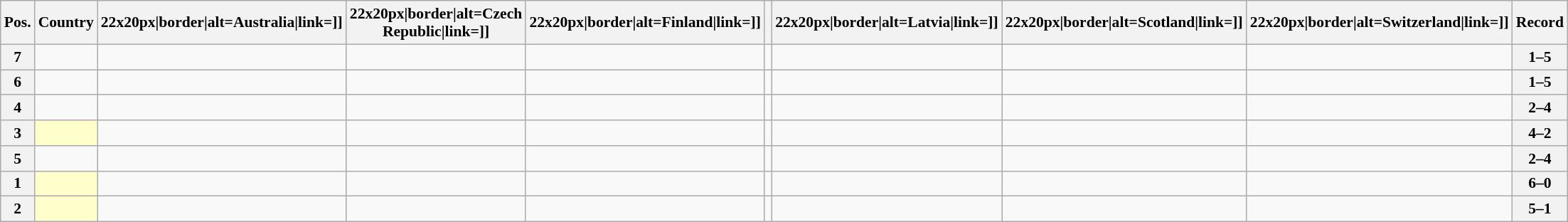<table class="wikitable sortable nowrap" style="text-align:center; font-size:0.9em;">
<tr>
<th>Pos.</th>
<th>Country</th>
<th [[Image:>22x20px|border|alt=Australia|link=]]</th>
<th [[Image:>22x20px|border|alt=Czech Republic|link=]]</th>
<th [[Image:>22x20px|border|alt=Finland|link=]]</th>
<th></th>
<th [[Image:>22x20px|border|alt=Latvia|link=]]</th>
<th [[Image:>22x20px|border|alt=Scotland|link=]]</th>
<th [[Image:>22x20px|border|alt=Switzerland|link=]]</th>
<th>Record</th>
</tr>
<tr>
<th>7</th>
<td style="text-align:left;"></td>
<td></td>
<td></td>
<td></td>
<td></td>
<td></td>
<td></td>
<td></td>
<th>1–5</th>
</tr>
<tr>
<th>6</th>
<td style="text-align:left;"></td>
<td></td>
<td></td>
<td></td>
<td></td>
<td></td>
<td></td>
<td></td>
<th>1–5</th>
</tr>
<tr>
<th>4</th>
<td style="text-align:left;"></td>
<td></td>
<td></td>
<td></td>
<td></td>
<td></td>
<td></td>
<td></td>
<th>2–4</th>
</tr>
<tr>
<th>3</th>
<td style="text-align:left; background:#ffffcc;"></td>
<td></td>
<td></td>
<td></td>
<td></td>
<td></td>
<td></td>
<td></td>
<th>4–2</th>
</tr>
<tr>
<th>5</th>
<td style="text-align:left;"></td>
<td></td>
<td></td>
<td></td>
<td></td>
<td></td>
<td></td>
<td></td>
<th>2–4</th>
</tr>
<tr>
<th>1</th>
<td style="text-align:left; background:#ffffcc;"></td>
<td></td>
<td></td>
<td></td>
<td></td>
<td></td>
<td></td>
<td></td>
<th>6–0</th>
</tr>
<tr>
<th>2</th>
<td style="text-align:left; background:#ffffcc;"></td>
<td></td>
<td></td>
<td></td>
<td></td>
<td></td>
<td></td>
<td></td>
<th>5–1</th>
</tr>
</table>
